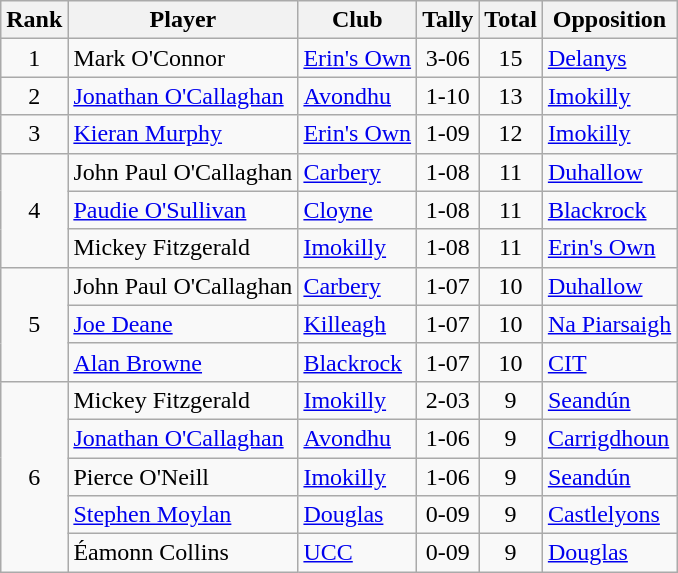<table class="wikitable">
<tr>
<th>Rank</th>
<th>Player</th>
<th>Club</th>
<th>Tally</th>
<th>Total</th>
<th>Opposition</th>
</tr>
<tr>
<td rowspan="1" style="text-align:center;">1</td>
<td>Mark O'Connor</td>
<td><a href='#'>Erin's Own</a></td>
<td align=center>3-06</td>
<td align=center>15</td>
<td><a href='#'>Delanys</a></td>
</tr>
<tr>
<td rowspan="1" style="text-align:center;">2</td>
<td><a href='#'>Jonathan O'Callaghan</a></td>
<td><a href='#'>Avondhu</a></td>
<td align=center>1-10</td>
<td align=center>13</td>
<td><a href='#'>Imokilly</a></td>
</tr>
<tr>
<td rowspan="1" style="text-align:center;">3</td>
<td><a href='#'>Kieran Murphy</a></td>
<td><a href='#'>Erin's Own</a></td>
<td align=center>1-09</td>
<td align=center>12</td>
<td><a href='#'>Imokilly</a></td>
</tr>
<tr>
<td rowspan="3" style="text-align:center;">4</td>
<td>John Paul O'Callaghan</td>
<td><a href='#'>Carbery</a></td>
<td align=center>1-08</td>
<td align=center>11</td>
<td><a href='#'>Duhallow</a></td>
</tr>
<tr>
<td><a href='#'>Paudie O'Sullivan</a></td>
<td><a href='#'>Cloyne</a></td>
<td align=center>1-08</td>
<td align=center>11</td>
<td><a href='#'>Blackrock</a></td>
</tr>
<tr>
<td>Mickey Fitzgerald</td>
<td><a href='#'>Imokilly</a></td>
<td align=center>1-08</td>
<td align=center>11</td>
<td><a href='#'>Erin's Own</a></td>
</tr>
<tr>
<td rowspan="3" style="text-align:center;">5</td>
<td>John Paul O'Callaghan</td>
<td><a href='#'>Carbery</a></td>
<td align=center>1-07</td>
<td align=center>10</td>
<td><a href='#'>Duhallow</a></td>
</tr>
<tr>
<td><a href='#'>Joe Deane</a></td>
<td><a href='#'>Killeagh</a></td>
<td align=center>1-07</td>
<td align=center>10</td>
<td><a href='#'>Na Piarsaigh</a></td>
</tr>
<tr>
<td><a href='#'>Alan Browne</a></td>
<td><a href='#'>Blackrock</a></td>
<td align=center>1-07</td>
<td align=center>10</td>
<td><a href='#'>CIT</a></td>
</tr>
<tr>
<td rowspan="5" style="text-align:center;">6</td>
<td>Mickey Fitzgerald</td>
<td><a href='#'>Imokilly</a></td>
<td align=center>2-03</td>
<td align=center>9</td>
<td><a href='#'>Seandún</a></td>
</tr>
<tr>
<td><a href='#'>Jonathan O'Callaghan</a></td>
<td><a href='#'>Avondhu</a></td>
<td align=center>1-06</td>
<td align=center>9</td>
<td><a href='#'>Carrigdhoun</a></td>
</tr>
<tr>
<td>Pierce O'Neill</td>
<td><a href='#'>Imokilly</a></td>
<td align=center>1-06</td>
<td align=center>9</td>
<td><a href='#'>Seandún</a></td>
</tr>
<tr>
<td><a href='#'>Stephen Moylan</a></td>
<td><a href='#'>Douglas</a></td>
<td align=center>0-09</td>
<td align=center>9</td>
<td><a href='#'>Castlelyons</a></td>
</tr>
<tr>
<td>Éamonn Collins</td>
<td><a href='#'>UCC</a></td>
<td align=center>0-09</td>
<td align=center>9</td>
<td><a href='#'>Douglas</a></td>
</tr>
</table>
